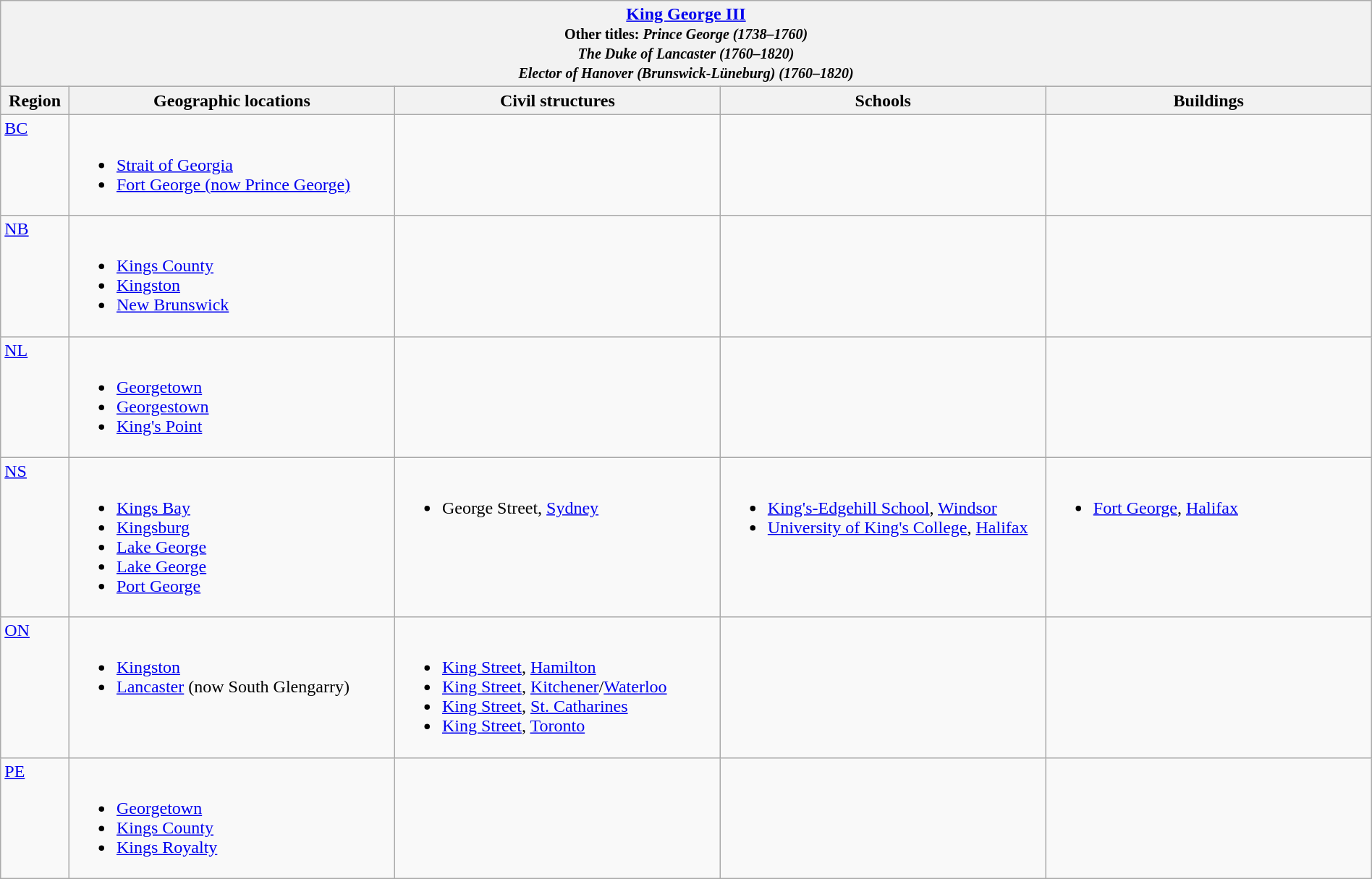<table class="wikitable" width="100%">
<tr>
<th colspan="5"> <a href='#'>King George III</a><br><small>Other titles: <em>Prince George (1738–1760)</em><br><em>The Duke of Lancaster (1760–1820)</em><br><em>Elector of Hanover (Brunswick-Lüneburg) (1760–1820)</em></small></th>
</tr>
<tr>
<th width="5%">Region</th>
<th width="23.75%">Geographic locations</th>
<th width="23.75%">Civil structures</th>
<th width="23.75%">Schools</th>
<th width="23.75%">Buildings</th>
</tr>
<tr>
<td align=left valign=top> <a href='#'>BC</a></td>
<td align=left valign=top><br><ul><li><a href='#'>Strait of Georgia</a></li><li><a href='#'>Fort George (now Prince George)</a></li></ul></td>
<td></td>
<td></td>
<td></td>
</tr>
<tr>
<td align=left valign=top> <a href='#'>NB</a></td>
<td align=left valign=top><br><ul><li><a href='#'>Kings County</a></li><li><a href='#'>Kingston</a></li><li><a href='#'>New Brunswick</a></li></ul></td>
<td></td>
<td></td>
<td></td>
</tr>
<tr>
<td align=left valign=top> <a href='#'>NL</a></td>
<td align=left valign=top><br><ul><li><a href='#'>Georgetown</a></li><li><a href='#'>Georgestown</a></li><li><a href='#'>King's Point</a></li></ul></td>
<td></td>
<td></td>
<td></td>
</tr>
<tr>
<td align=left valign=top> <a href='#'>NS</a></td>
<td align=left valign=top><br><ul><li><a href='#'>Kings Bay</a></li><li><a href='#'>Kingsburg</a></li><li><a href='#'>Lake George</a></li><li><a href='#'>Lake George</a></li><li><a href='#'>Port George</a></li></ul></td>
<td align=left valign=top><br><ul><li>George Street, <a href='#'>Sydney</a></li></ul></td>
<td align=left valign=top><br><ul><li><a href='#'>King's-Edgehill School</a>, <a href='#'>Windsor</a></li><li><a href='#'>University of King's College</a>, <a href='#'>Halifax</a></li></ul></td>
<td align=left valign=top><br><ul><li><a href='#'>Fort George</a>, <a href='#'>Halifax</a></li></ul></td>
</tr>
<tr>
<td align=left valign=top> <a href='#'>ON</a></td>
<td align=left valign=top><br><ul><li><a href='#'>Kingston</a></li><li><a href='#'>Lancaster</a> (now South Glengarry)</li></ul></td>
<td align=left valign=top><br><ul><li><a href='#'>King Street</a>, <a href='#'>Hamilton</a></li><li><a href='#'>King Street</a>, <a href='#'>Kitchener</a>/<a href='#'>Waterloo</a></li><li><a href='#'>King Street</a>, <a href='#'>St. Catharines</a></li><li><a href='#'>King Street</a>, <a href='#'>Toronto</a></li></ul></td>
<td></td>
<td></td>
</tr>
<tr>
<td align=left valign=top> <a href='#'>PE</a></td>
<td align=left valign=top><br><ul><li><a href='#'>Georgetown</a></li><li><a href='#'>Kings County</a></li><li><a href='#'>Kings Royalty</a></li></ul></td>
<td></td>
<td></td>
<td></td>
</tr>
</table>
